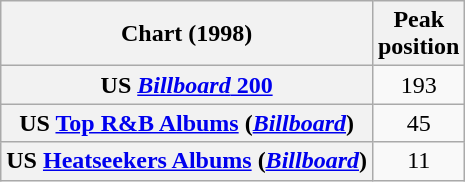<table class="wikitable sortable plainrowheaders" style="text-align:center">
<tr>
<th scope="col">Chart (1998)</th>
<th scope="col">Peak<br> position</th>
</tr>
<tr>
<th scope="row">US <a href='#'><em>Billboard</em> 200</a></th>
<td>193</td>
</tr>
<tr>
<th scope="row">US <a href='#'>Top R&B Albums</a> (<em><a href='#'>Billboard</a></em>)</th>
<td>45</td>
</tr>
<tr>
<th scope="row">US <a href='#'>Heatseekers Albums</a> (<em><a href='#'>Billboard</a></em>)</th>
<td>11</td>
</tr>
</table>
